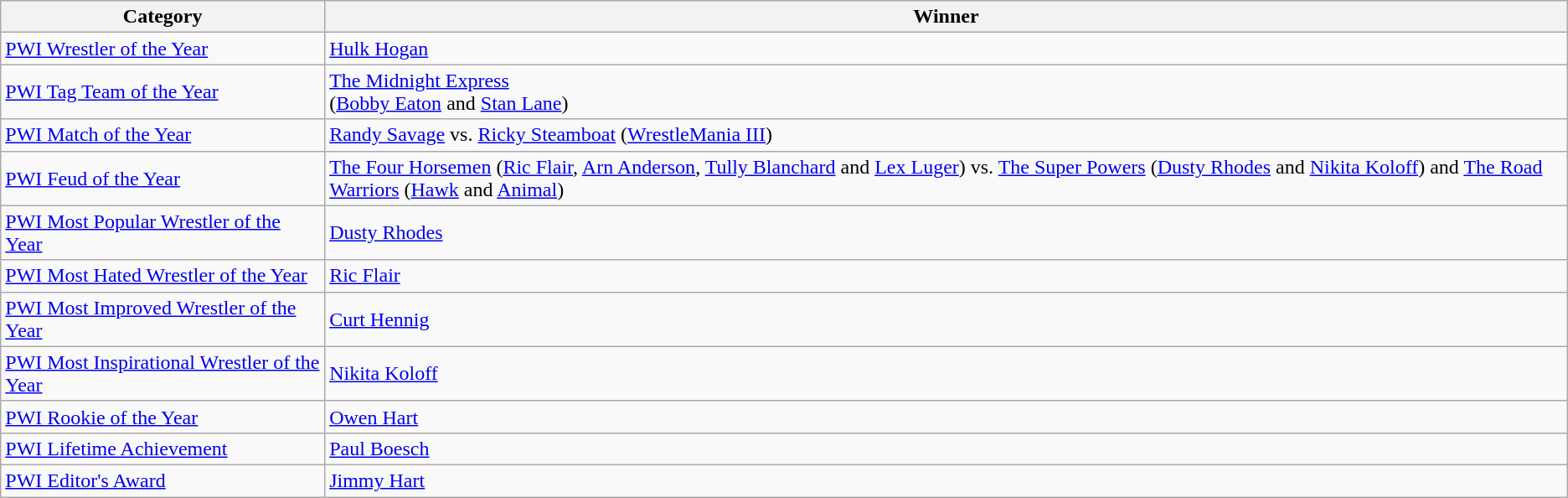<table class="wikitable">
<tr>
<th>Category</th>
<th>Winner</th>
</tr>
<tr>
<td><a href='#'>PWI Wrestler of the Year</a></td>
<td><a href='#'>Hulk Hogan</a></td>
</tr>
<tr>
<td><a href='#'>PWI Tag Team of the Year</a></td>
<td><a href='#'>The Midnight Express</a><br>(<a href='#'>Bobby Eaton</a> and <a href='#'>Stan Lane</a>)</td>
</tr>
<tr>
<td><a href='#'>PWI Match of the Year</a></td>
<td><a href='#'>Randy Savage</a> vs. <a href='#'>Ricky Steamboat</a> (<a href='#'>WrestleMania III</a>)</td>
</tr>
<tr>
<td><a href='#'>PWI Feud of the Year</a></td>
<td><a href='#'>The Four Horsemen</a> (<a href='#'>Ric Flair</a>, <a href='#'>Arn Anderson</a>, <a href='#'>Tully Blanchard</a> and <a href='#'>Lex Luger</a>) vs. <a href='#'>The Super Powers</a> (<a href='#'>Dusty Rhodes</a> and <a href='#'>Nikita Koloff</a>) and <a href='#'>The Road Warriors</a> (<a href='#'>Hawk</a> and <a href='#'>Animal</a>)</td>
</tr>
<tr>
<td><a href='#'>PWI Most Popular Wrestler of the Year</a></td>
<td><a href='#'>Dusty Rhodes</a></td>
</tr>
<tr>
<td><a href='#'>PWI Most Hated Wrestler of the Year</a></td>
<td><a href='#'>Ric Flair</a></td>
</tr>
<tr>
<td><a href='#'>PWI Most Improved Wrestler of the Year</a></td>
<td><a href='#'>Curt Hennig</a></td>
</tr>
<tr>
<td><a href='#'>PWI Most Inspirational Wrestler of the Year</a></td>
<td><a href='#'>Nikita Koloff</a></td>
</tr>
<tr>
<td><a href='#'>PWI Rookie of the Year</a></td>
<td><a href='#'>Owen Hart</a></td>
</tr>
<tr>
<td><a href='#'>PWI Lifetime Achievement</a></td>
<td><a href='#'>Paul Boesch</a></td>
</tr>
<tr>
<td><a href='#'>PWI Editor's Award</a></td>
<td><a href='#'>Jimmy Hart</a></td>
</tr>
</table>
